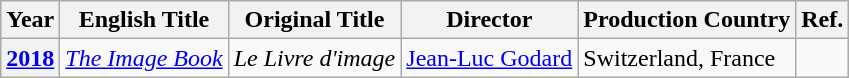<table class="wikitable" style="margin-bottom:4px">
<tr>
<th>Year</th>
<th>English Title</th>
<th>Original Title</th>
<th>Director</th>
<th>Production Country</th>
<th>Ref.</th>
</tr>
<tr>
<th><a href='#'>2018</a></th>
<td><em><a href='#'>The Image Book</a></em></td>
<td><em>Le Livre d'image</em></td>
<td><a href='#'>Jean-Luc Godard</a></td>
<td>Switzerland, France</td>
<td></td>
</tr>
</table>
